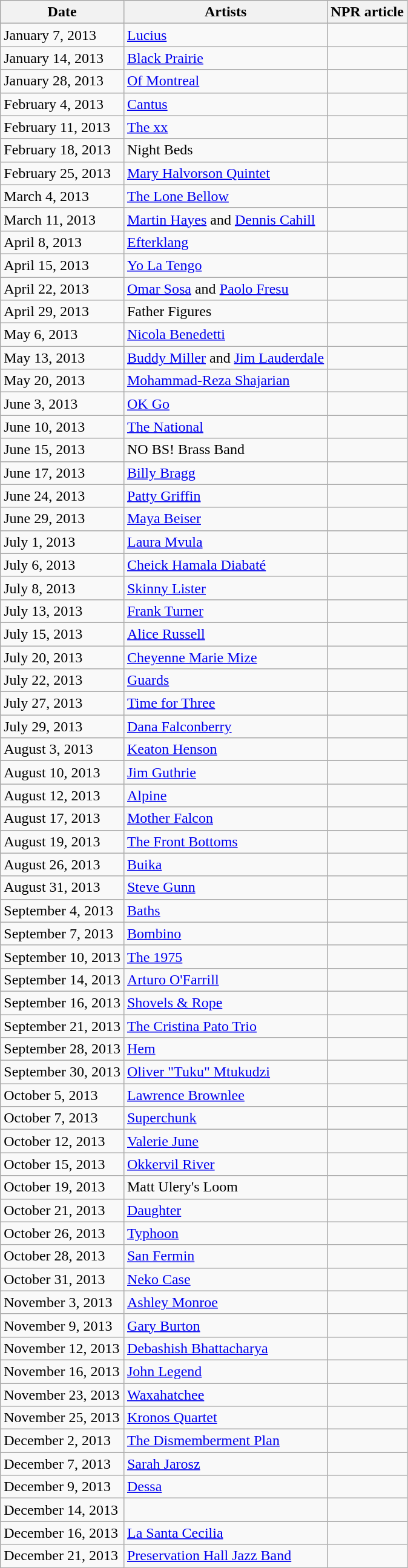<table class="wikitable sortable mw-collapsible mw-collapsed">
<tr>
<th scope="col" data-sort-type="usLongDate">Date</th>
<th scope="col">Artists</th>
<th scope="col" class="unsortable">NPR article</th>
</tr>
<tr>
<td>January 7, 2013</td>
<td><a href='#'>Lucius</a></td>
<td></td>
</tr>
<tr>
<td>January 14, 2013</td>
<td><a href='#'>Black Prairie</a></td>
<td></td>
</tr>
<tr>
<td>January 28, 2013</td>
<td><a href='#'>Of Montreal</a></td>
<td></td>
</tr>
<tr>
<td>February 4, 2013</td>
<td><a href='#'>Cantus</a></td>
<td></td>
</tr>
<tr>
<td>February 11, 2013</td>
<td><a href='#'>The xx</a></td>
<td></td>
</tr>
<tr>
<td>February 18, 2013</td>
<td>Night Beds</td>
<td></td>
</tr>
<tr>
<td>February 25, 2013</td>
<td><a href='#'>Mary Halvorson Quintet</a></td>
<td></td>
</tr>
<tr>
<td>March 4, 2013</td>
<td><a href='#'>The Lone Bellow</a></td>
<td></td>
</tr>
<tr>
<td>March 11, 2013</td>
<td><a href='#'>Martin Hayes</a> and <a href='#'>Dennis Cahill</a></td>
<td></td>
</tr>
<tr>
<td>April 8, 2013</td>
<td><a href='#'>Efterklang</a></td>
<td></td>
</tr>
<tr>
<td>April 15, 2013</td>
<td><a href='#'>Yo La Tengo</a></td>
<td></td>
</tr>
<tr>
<td>April 22, 2013</td>
<td><a href='#'>Omar Sosa</a> and <a href='#'>Paolo Fresu</a></td>
<td></td>
</tr>
<tr>
<td>April 29, 2013</td>
<td>Father Figures</td>
<td></td>
</tr>
<tr>
<td>May 6, 2013</td>
<td><a href='#'>Nicola Benedetti</a></td>
<td></td>
</tr>
<tr>
<td>May 13, 2013</td>
<td><a href='#'>Buddy Miller</a> and <a href='#'>Jim Lauderdale</a></td>
<td></td>
</tr>
<tr>
<td>May 20, 2013</td>
<td><a href='#'>Mohammad-Reza Shajarian</a></td>
<td></td>
</tr>
<tr>
<td>June 3, 2013</td>
<td><a href='#'>OK Go</a></td>
<td></td>
</tr>
<tr>
<td>June 10, 2013</td>
<td><a href='#'>The National</a></td>
<td></td>
</tr>
<tr>
<td>June 15, 2013</td>
<td>NO BS! Brass Band</td>
<td></td>
</tr>
<tr>
<td>June 17, 2013</td>
<td><a href='#'>Billy Bragg</a></td>
<td></td>
</tr>
<tr>
<td>June 24, 2013</td>
<td><a href='#'>Patty Griffin</a></td>
<td></td>
</tr>
<tr>
<td>June 29, 2013</td>
<td><a href='#'>Maya Beiser</a></td>
<td></td>
</tr>
<tr>
<td>July 1, 2013</td>
<td><a href='#'>Laura Mvula</a></td>
<td></td>
</tr>
<tr>
<td>July 6, 2013</td>
<td><a href='#'>Cheick Hamala Diabaté</a></td>
<td></td>
</tr>
<tr>
<td>July 8, 2013</td>
<td><a href='#'>Skinny Lister</a></td>
<td></td>
</tr>
<tr>
<td>July 13, 2013</td>
<td><a href='#'>Frank Turner</a></td>
<td></td>
</tr>
<tr>
<td>July 15, 2013</td>
<td><a href='#'>Alice Russell</a></td>
<td></td>
</tr>
<tr>
<td>July 20, 2013</td>
<td><a href='#'>Cheyenne Marie Mize</a></td>
<td></td>
</tr>
<tr>
<td>July 22, 2013</td>
<td><a href='#'>Guards</a></td>
<td></td>
</tr>
<tr>
<td>July 27, 2013</td>
<td><a href='#'>Time for Three</a></td>
<td></td>
</tr>
<tr>
<td>July 29, 2013</td>
<td><a href='#'>Dana Falconberry</a></td>
<td></td>
</tr>
<tr>
<td>August 3, 2013</td>
<td><a href='#'>Keaton Henson</a></td>
<td></td>
</tr>
<tr>
<td>August 10, 2013</td>
<td><a href='#'>Jim Guthrie</a></td>
<td></td>
</tr>
<tr>
<td>August 12, 2013</td>
<td><a href='#'>Alpine</a></td>
<td></td>
</tr>
<tr>
<td>August 17, 2013</td>
<td><a href='#'>Mother Falcon</a></td>
<td></td>
</tr>
<tr>
<td>August 19, 2013</td>
<td data-sort-value="Front Bottoms, The"><a href='#'>The Front Bottoms</a></td>
<td></td>
</tr>
<tr>
<td>August 26, 2013</td>
<td><a href='#'>Buika</a></td>
<td></td>
</tr>
<tr>
<td>August 31, 2013</td>
<td><a href='#'>Steve Gunn</a></td>
<td></td>
</tr>
<tr>
<td>September 4, 2013</td>
<td><a href='#'>Baths</a></td>
<td></td>
</tr>
<tr>
<td>September 7, 2013</td>
<td><a href='#'>Bombino</a></td>
<td></td>
</tr>
<tr>
<td>September 10, 2013</td>
<td><a href='#'>The 1975</a></td>
<td></td>
</tr>
<tr>
<td>September 14, 2013</td>
<td><a href='#'>Arturo O'Farrill</a></td>
<td></td>
</tr>
<tr>
<td>September 16, 2013</td>
<td><a href='#'>Shovels & Rope</a></td>
<td></td>
</tr>
<tr>
<td>September 21, 2013</td>
<td data-sort-value="Cristina Pato Trio, The"><a href='#'>The Cristina Pato Trio</a></td>
<td></td>
</tr>
<tr>
<td>September 28, 2013</td>
<td><a href='#'>Hem</a></td>
<td></td>
</tr>
<tr>
<td>September 30, 2013</td>
<td><a href='#'>Oliver "Tuku" Mtukudzi</a></td>
<td></td>
</tr>
<tr>
<td>October 5, 2013</td>
<td><a href='#'>Lawrence Brownlee</a></td>
<td></td>
</tr>
<tr>
<td>October 7, 2013</td>
<td><a href='#'>Superchunk</a></td>
<td></td>
</tr>
<tr>
<td>October 12, 2013</td>
<td><a href='#'>Valerie June</a></td>
<td></td>
</tr>
<tr>
<td>October 15, 2013</td>
<td><a href='#'>Okkervil River</a></td>
<td></td>
</tr>
<tr>
<td>October 19, 2013</td>
<td>Matt Ulery's Loom</td>
<td></td>
</tr>
<tr>
<td>October 21, 2013</td>
<td><a href='#'>Daughter</a></td>
<td></td>
</tr>
<tr>
<td>October 26, 2013</td>
<td><a href='#'>Typhoon</a></td>
<td></td>
</tr>
<tr>
<td>October 28, 2013</td>
<td><a href='#'>San Fermin</a></td>
<td></td>
</tr>
<tr>
<td>October 31, 2013</td>
<td><a href='#'>Neko Case</a></td>
<td></td>
</tr>
<tr>
<td>November 3, 2013</td>
<td><a href='#'>Ashley Monroe</a></td>
<td></td>
</tr>
<tr>
<td>November 9, 2013</td>
<td><a href='#'>Gary Burton</a></td>
<td></td>
</tr>
<tr>
<td>November 12, 2013</td>
<td><a href='#'>Debashish Bhattacharya</a></td>
<td></td>
</tr>
<tr>
<td>November 16, 2013</td>
<td><a href='#'>John Legend</a></td>
<td></td>
</tr>
<tr>
<td>November 23, 2013</td>
<td><a href='#'>Waxahatchee</a></td>
<td></td>
</tr>
<tr>
<td>November 25, 2013</td>
<td><a href='#'>Kronos Quartet</a></td>
<td></td>
</tr>
<tr>
<td>December 2, 2013</td>
<td><a href='#'>The Dismemberment Plan</a></td>
<td></td>
</tr>
<tr>
<td>December 7, 2013</td>
<td><a href='#'>Sarah Jarosz</a></td>
<td></td>
</tr>
<tr>
<td>December 9, 2013</td>
<td><a href='#'>Dessa</a></td>
<td></td>
</tr>
<tr>
<td>December 14, 2013</td>
<td></td>
<td></td>
</tr>
<tr>
<td>December 16, 2013</td>
<td><a href='#'>La Santa Cecilia</a></td>
<td></td>
</tr>
<tr>
<td>December 21, 2013</td>
<td><a href='#'>Preservation Hall Jazz Band</a></td>
<td></td>
</tr>
</table>
